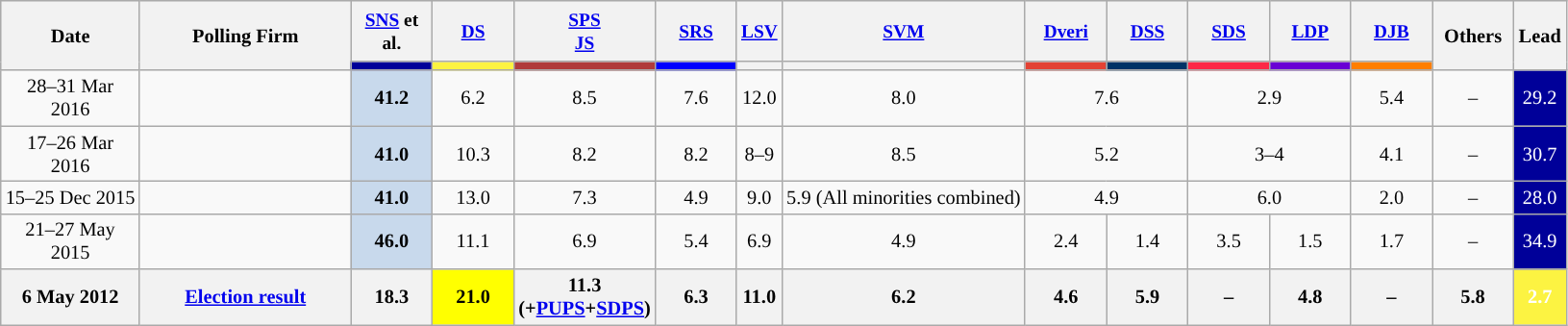<table class="wikitable" style="text-align:center; font-size:85%; line-height:16px; margin-bottom:0">
<tr style="height:42px; background:#e9e9e9;">
<th rowspan="2" style="width:90px;">Date</th>
<th rowspan="2" style="width:140px;">Polling Firm</th>
<th style="font-size:95%"><a href='#'>SNS</a> et al.</th>
<th style="font-size:95%"><a href='#'>DS</a></th>
<th style="font-size:95%"><a href='#'>SPS</a><br><a href='#'>JS</a></th>
<th style="font-size:95%"><a href='#'>SRS</a></th>
<th style="font-size:95%"><a href='#'>LSV</a></th>
<th style="font-size:95%"><a href='#'>SVM</a></th>
<th style="font-size:95%"><a href='#'>Dveri</a></th>
<th style="font-size:95%"><a href='#'>DSS</a></th>
<th style="font-size:95%"><a href='#'>SDS</a></th>
<th style="font-size:95%"><a href='#'>LDP</a></th>
<th style="font-size:95%"><a href='#'>DJB</a></th>
<th rowspan="2" style="width:50px;">Others</th>
<th rowspan="2" style="width:30px;">Lead</th>
</tr>
<tr>
<th style="background:#000099; width:50px;"></th>
<th style="background:#FCF342; width:50px;"></th>
<th style="background:#B03B3B; width:50px;"></th>
<th style="background:#0000FF; width:50px;"></th>
<th style="background:"></th>
<th style="background:"></th>
<th style="background:#E34234; width:50px;"></th>
<th style="background:#003366; width:50px;"></th>
<th style="background:#FC2847; width:50px;"></th>
<th style="background:#6901D4; width:50px;"></th>
<th style="background:#FF7E00; width:50px;"></th>
</tr>
<tr>
<td>28–31 Mar 2016</td>
<td></td>
<td style="background:#C8D9EC"><strong>41.2</strong></td>
<td>6.2</td>
<td>8.5</td>
<td>7.6</td>
<td>12.0</td>
<td>8.0</td>
<td colspan="2">7.6</td>
<td colspan="2">2.9</td>
<td>5.4</td>
<td>–</td>
<td style="background:#000099; color:white;">29.2</td>
</tr>
<tr>
<td>17–26 Mar 2016</td>
<td> </td>
<td style="background:#C8D9EC"><strong>41.0</strong></td>
<td>10.3</td>
<td>8.2</td>
<td>8.2</td>
<td>8–9</td>
<td>8.5</td>
<td colspan="2">5.2</td>
<td colspan="2">3–4</td>
<td>4.1</td>
<td>–</td>
<td style="background:#000099; color:white;">30.7</td>
</tr>
<tr>
<td>15–25 Dec 2015</td>
<td></td>
<td style="background:#C8D9EC"><strong>41.0</strong></td>
<td>13.0</td>
<td>7.3</td>
<td>4.9</td>
<td>9.0</td>
<td>5.9 (All minorities combined)</td>
<td colspan="2">4.9</td>
<td colspan="2">6.0</td>
<td>2.0</td>
<td>–</td>
<td style="background:#000099; color:white;">28.0</td>
</tr>
<tr>
<td>21–27 May 2015</td>
<td> </td>
<td style="background:#C8D9EC"><strong>46.0</strong></td>
<td>11.1</td>
<td>6.9</td>
<td>5.4</td>
<td>6.9</td>
<td>4.9</td>
<td>2.4</td>
<td>1.4</td>
<td>3.5</td>
<td>1.5</td>
<td>1.7</td>
<td>–</td>
<td style="background:#000099; color:white;">34.9</td>
</tr>
<tr>
<th>6 May 2012</th>
<th><a href='#'>Election result</a></th>
<th>18.3</th>
<th style="background:#FFFF00">21.0</th>
<th>11.3 (+<a href='#'>PUPS</a>+<a href='#'>SDPS</a>)</th>
<th>6.3</th>
<th>11.0</th>
<th>6.2</th>
<th>4.6</th>
<th>5.9</th>
<th>–</th>
<th>4.8</th>
<th>–</th>
<th>5.8</th>
<th style="background:#FCF342; color:white;">2.7</th>
</tr>
</table>
